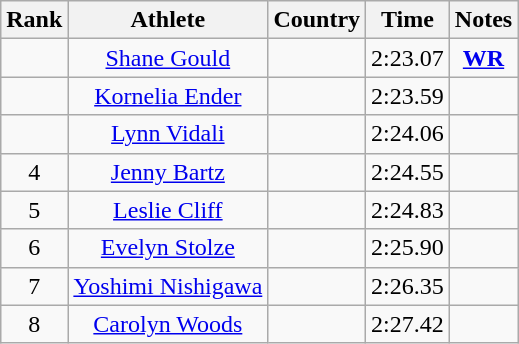<table class="wikitable sortable" style="text-align:center">
<tr>
<th>Rank</th>
<th>Athlete</th>
<th>Country</th>
<th>Time</th>
<th>Notes</th>
</tr>
<tr>
<td></td>
<td><a href='#'>Shane Gould</a></td>
<td align=left></td>
<td>2:23.07</td>
<td><strong><a href='#'>WR</a></strong></td>
</tr>
<tr>
<td></td>
<td><a href='#'>Kornelia Ender</a></td>
<td align=left></td>
<td>2:23.59</td>
<td><strong>  </strong></td>
</tr>
<tr>
<td></td>
<td><a href='#'>Lynn Vidali</a></td>
<td align=left></td>
<td>2:24.06</td>
<td><strong> </strong></td>
</tr>
<tr>
<td>4</td>
<td><a href='#'>Jenny Bartz</a></td>
<td align=left></td>
<td>2:24.55</td>
<td><strong> </strong></td>
</tr>
<tr>
<td>5</td>
<td><a href='#'>Leslie Cliff</a></td>
<td align=left></td>
<td>2:24.83</td>
<td><strong> </strong></td>
</tr>
<tr>
<td>6</td>
<td><a href='#'>Evelyn Stolze</a></td>
<td align=left></td>
<td>2:25.90</td>
<td><strong> </strong></td>
</tr>
<tr>
<td>7</td>
<td><a href='#'>Yoshimi Nishigawa</a></td>
<td align=left></td>
<td>2:26.35</td>
<td><strong> </strong></td>
</tr>
<tr>
<td>8</td>
<td><a href='#'>Carolyn Woods</a></td>
<td align=left></td>
<td>2:27.42</td>
<td><strong> </strong></td>
</tr>
</table>
